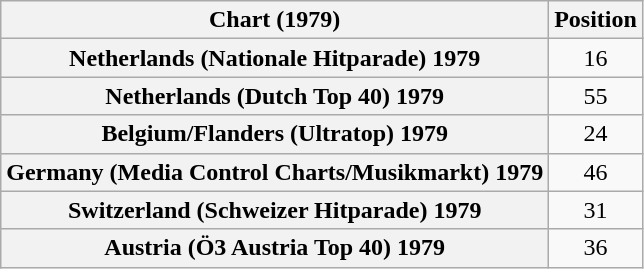<table class="wikitable sortable plainrowheaders" style="text-align:center;">
<tr>
<th>Chart (1979)</th>
<th>Position</th>
</tr>
<tr>
<th scope="row">Netherlands (Nationale Hitparade) 1979</th>
<td>16</td>
</tr>
<tr>
<th scope="row">Netherlands (Dutch Top 40) 1979</th>
<td>55</td>
</tr>
<tr>
<th scope="row">Belgium/Flanders (Ultratop) 1979</th>
<td>24</td>
</tr>
<tr>
<th scope="row">Germany (Media Control Charts/Musikmarkt) 1979</th>
<td>46</td>
</tr>
<tr>
<th scope="row">Switzerland (Schweizer Hitparade) 1979</th>
<td>31</td>
</tr>
<tr>
<th scope="row">Austria (Ö3 Austria Top 40) 1979</th>
<td>36</td>
</tr>
</table>
